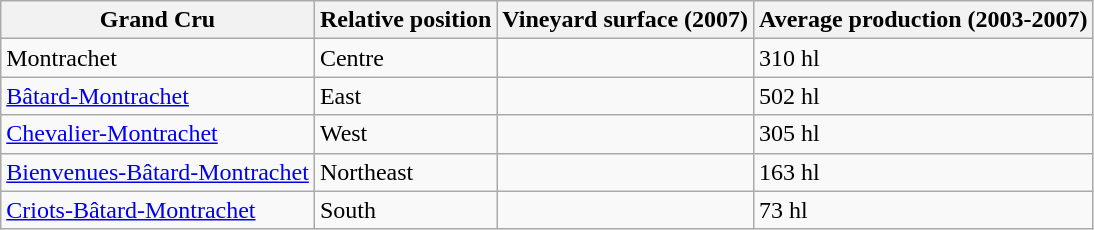<table class="wikitable">
<tr>
<th>Grand Cru</th>
<th>Relative position</th>
<th>Vineyard surface (2007)</th>
<th>Average production (2003-2007)</th>
</tr>
<tr>
<td>Montrachet</td>
<td>Centre</td>
<td></td>
<td>310 hl</td>
</tr>
<tr>
<td><a href='#'>Bâtard-Montrachet</a></td>
<td>East</td>
<td></td>
<td>502 hl</td>
</tr>
<tr>
<td><a href='#'>Chevalier-Montrachet</a></td>
<td>West</td>
<td></td>
<td>305 hl</td>
</tr>
<tr>
<td><a href='#'>Bienvenues-Bâtard-Montrachet</a></td>
<td>Northeast</td>
<td></td>
<td>163 hl</td>
</tr>
<tr>
<td><a href='#'>Criots-Bâtard-Montrachet</a></td>
<td>South</td>
<td></td>
<td>73 hl</td>
</tr>
</table>
